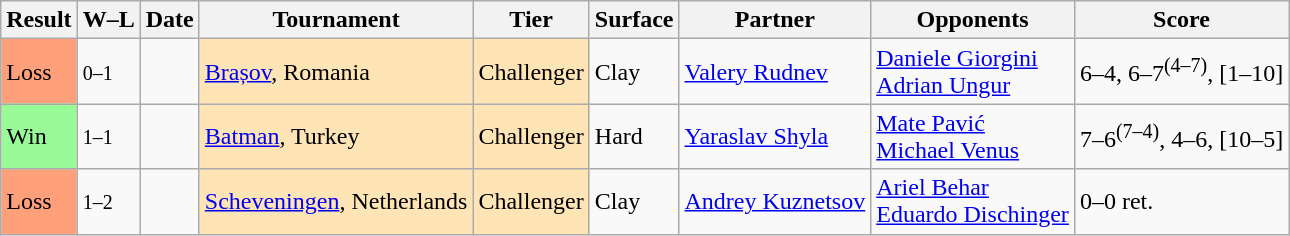<table class="sortable wikitable">
<tr>
<th>Result</th>
<th class="unsortable">W–L</th>
<th>Date</th>
<th>Tournament</th>
<th>Tier</th>
<th>Surface</th>
<th>Partner</th>
<th>Opponents</th>
<th class="unsortable">Score</th>
</tr>
<tr>
<td bgcolor=FFA07A>Loss</td>
<td><small>0–1</small></td>
<td><a href='#'></a></td>
<td style="background:moccasin;"><a href='#'>Brașov</a>, Romania</td>
<td style="background:moccasin;">Challenger</td>
<td>Clay</td>
<td> <a href='#'>Valery Rudnev</a></td>
<td> <a href='#'>Daniele Giorgini</a><br> <a href='#'>Adrian Ungur</a></td>
<td>6–4, 6–7<sup>(4–7)</sup>, [1–10]</td>
</tr>
<tr>
<td bgcolor=98FB98>Win</td>
<td><small>1–1</small></td>
<td><a href='#'></a></td>
<td style="background:moccasin;"><a href='#'>Batman</a>, Turkey</td>
<td style="background:moccasin;">Challenger</td>
<td>Hard</td>
<td> <a href='#'>Yaraslav Shyla</a></td>
<td> <a href='#'>Mate Pavić</a><br> <a href='#'>Michael Venus</a></td>
<td>7–6<sup>(7–4)</sup>, 4–6, [10–5]</td>
</tr>
<tr>
<td bgcolor=FFA07A>Loss</td>
<td><small>1–2</small></td>
<td><a href='#'></a></td>
<td style="background:moccasin;"><a href='#'>Scheveningen</a>, Netherlands</td>
<td style="background:moccasin;">Challenger</td>
<td>Clay</td>
<td> <a href='#'>Andrey Kuznetsov</a></td>
<td> <a href='#'>Ariel Behar</a><br> <a href='#'>Eduardo Dischinger</a></td>
<td>0–0 ret.</td>
</tr>
</table>
